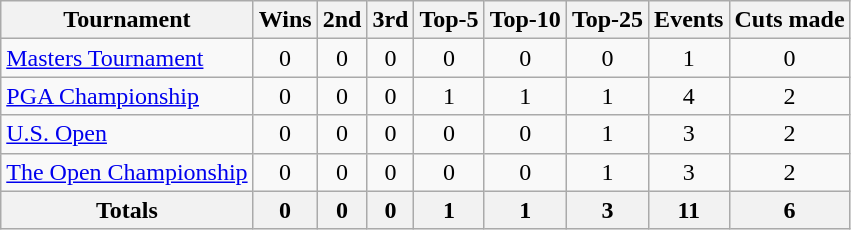<table class=wikitable style=text-align:center>
<tr>
<th>Tournament</th>
<th>Wins</th>
<th>2nd</th>
<th>3rd</th>
<th>Top-5</th>
<th>Top-10</th>
<th>Top-25</th>
<th>Events</th>
<th>Cuts made</th>
</tr>
<tr>
<td align=left><a href='#'>Masters Tournament</a></td>
<td>0</td>
<td>0</td>
<td>0</td>
<td>0</td>
<td>0</td>
<td>0</td>
<td>1</td>
<td>0</td>
</tr>
<tr>
<td align=left><a href='#'>PGA Championship</a></td>
<td>0</td>
<td>0</td>
<td>0</td>
<td>1</td>
<td>1</td>
<td>1</td>
<td>4</td>
<td>2</td>
</tr>
<tr>
<td align=left><a href='#'>U.S. Open</a></td>
<td>0</td>
<td>0</td>
<td>0</td>
<td>0</td>
<td>0</td>
<td>1</td>
<td>3</td>
<td>2</td>
</tr>
<tr>
<td align=left><a href='#'>The Open Championship</a></td>
<td>0</td>
<td>0</td>
<td>0</td>
<td>0</td>
<td>0</td>
<td>1</td>
<td>3</td>
<td>2</td>
</tr>
<tr>
<th>Totals</th>
<th>0</th>
<th>0</th>
<th>0</th>
<th>1</th>
<th>1</th>
<th>3</th>
<th>11</th>
<th>6</th>
</tr>
</table>
